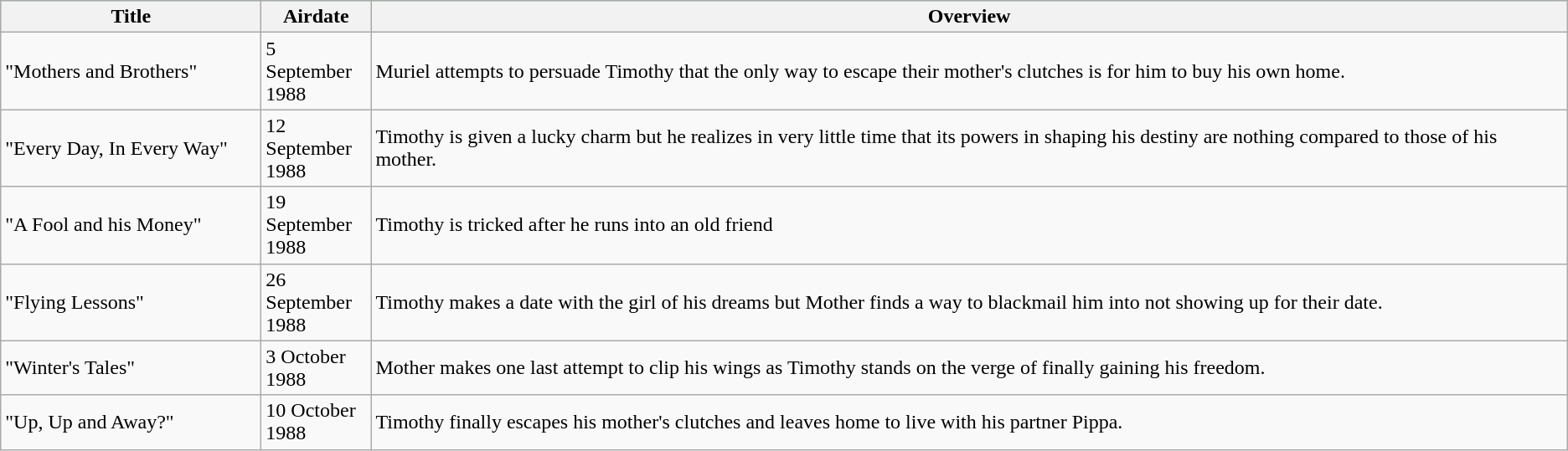<table class="wikitable" style="font-size: 100%;">
<tr style="background:#aaeeaa">
<th width="200">Title</th>
<th width="80">Airdate</th>
<th>Overview</th>
</tr>
<tr>
<td>"Mothers and Brothers"</td>
<td>5 September 1988</td>
<td>Muriel attempts to persuade Timothy that the only way to escape their mother's clutches is for him to buy his own home.</td>
</tr>
<tr>
<td>"Every Day, In Every Way"</td>
<td>12 September 1988</td>
<td>Timothy is given a lucky charm but he realizes in very little time that its powers in shaping his destiny are nothing compared to those of his mother.</td>
</tr>
<tr>
<td>"A Fool and his Money"</td>
<td>19 September 1988</td>
<td>Timothy is tricked after he runs into an old friend</td>
</tr>
<tr>
<td>"Flying Lessons"</td>
<td>26 September 1988</td>
<td>Timothy makes a date with the girl of his dreams but Mother finds a way to blackmail him into not showing up for their date.</td>
</tr>
<tr>
<td>"Winter's Tales"</td>
<td>3 October 1988</td>
<td>Mother makes one last attempt to clip his wings as Timothy stands on the verge of finally gaining his freedom.</td>
</tr>
<tr>
<td>"Up, Up and Away?"</td>
<td>10 October 1988</td>
<td>Timothy finally escapes his mother's clutches and leaves home to live with his partner Pippa.</td>
</tr>
</table>
